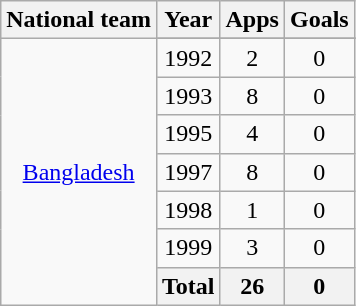<table class="wikitable" style="text-align: center;">
<tr>
<th>National team</th>
<th>Year</th>
<th>Apps</th>
<th>Goals</th>
</tr>
<tr>
<td rowspan="8"><a href='#'>Bangladesh</a></td>
</tr>
<tr>
<td>1992</td>
<td>2</td>
<td>0</td>
</tr>
<tr>
<td>1993</td>
<td>8</td>
<td>0</td>
</tr>
<tr>
<td>1995</td>
<td>4</td>
<td>0</td>
</tr>
<tr>
<td>1997</td>
<td>8</td>
<td>0</td>
</tr>
<tr>
<td>1998</td>
<td>1</td>
<td>0</td>
</tr>
<tr>
<td>1999</td>
<td>3</td>
<td>0</td>
</tr>
<tr>
<th>Total</th>
<th>26</th>
<th>0</th>
</tr>
</table>
